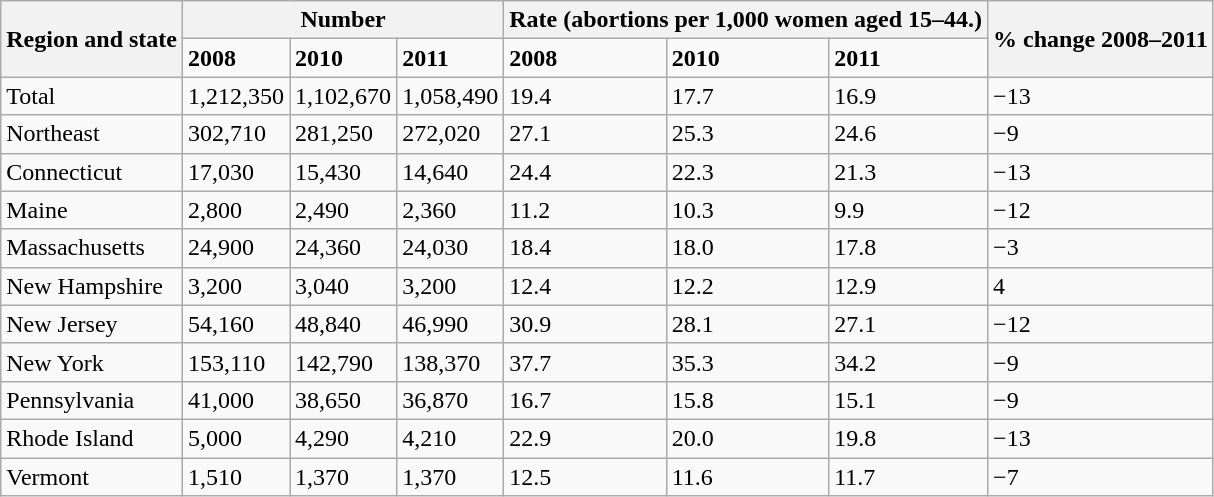<table class="wikitable">
<tr>
<th rowspan="2">Region and state</th>
<th colspan="3">Number</th>
<th colspan="3">Rate (abortions per 1,000 women aged 15–44.)</th>
<th rowspan="2">% change 2008–2011</th>
</tr>
<tr>
<td><strong>2008</strong></td>
<td><strong>2010</strong></td>
<td><strong>2011</strong></td>
<td><strong>2008</strong></td>
<td><strong>2010</strong></td>
<td><strong>2011</strong></td>
</tr>
<tr>
<td>Total</td>
<td>1,212,350</td>
<td>1,102,670</td>
<td>1,058,490</td>
<td>19.4</td>
<td>17.7</td>
<td>16.9</td>
<td>−13</td>
</tr>
<tr>
<td>Northeast</td>
<td>302,710</td>
<td>281,250</td>
<td>272,020</td>
<td>27.1</td>
<td>25.3</td>
<td>24.6</td>
<td>−9</td>
</tr>
<tr>
<td>Connecticut</td>
<td>17,030</td>
<td>15,430</td>
<td>14,640</td>
<td>24.4</td>
<td>22.3</td>
<td>21.3</td>
<td>−13</td>
</tr>
<tr>
<td>Maine</td>
<td>2,800</td>
<td>2,490</td>
<td>2,360</td>
<td>11.2</td>
<td>10.3</td>
<td>9.9</td>
<td>−12</td>
</tr>
<tr>
<td>Massachusetts</td>
<td>24,900</td>
<td>24,360</td>
<td>24,030</td>
<td>18.4</td>
<td>18.0</td>
<td>17.8</td>
<td>−3</td>
</tr>
<tr>
<td>New Hampshire</td>
<td>3,200</td>
<td>3,040</td>
<td>3,200</td>
<td>12.4</td>
<td>12.2</td>
<td>12.9</td>
<td>4</td>
</tr>
<tr>
<td>New Jersey</td>
<td>54,160</td>
<td>48,840</td>
<td>46,990</td>
<td>30.9</td>
<td>28.1</td>
<td>27.1</td>
<td>−12</td>
</tr>
<tr>
<td>New York</td>
<td>153,110</td>
<td>142,790</td>
<td>138,370</td>
<td>37.7</td>
<td>35.3</td>
<td>34.2</td>
<td>−9</td>
</tr>
<tr>
<td>Pennsylvania</td>
<td>41,000</td>
<td>38,650</td>
<td>36,870</td>
<td>16.7</td>
<td>15.8</td>
<td>15.1</td>
<td>−9</td>
</tr>
<tr>
<td>Rhode Island</td>
<td>5,000</td>
<td>4,290</td>
<td>4,210</td>
<td>22.9</td>
<td>20.0</td>
<td>19.8</td>
<td>−13</td>
</tr>
<tr>
<td>Vermont</td>
<td>1,510</td>
<td>1,370</td>
<td>1,370</td>
<td>12.5</td>
<td>11.6</td>
<td>11.7</td>
<td>−7</td>
</tr>
</table>
